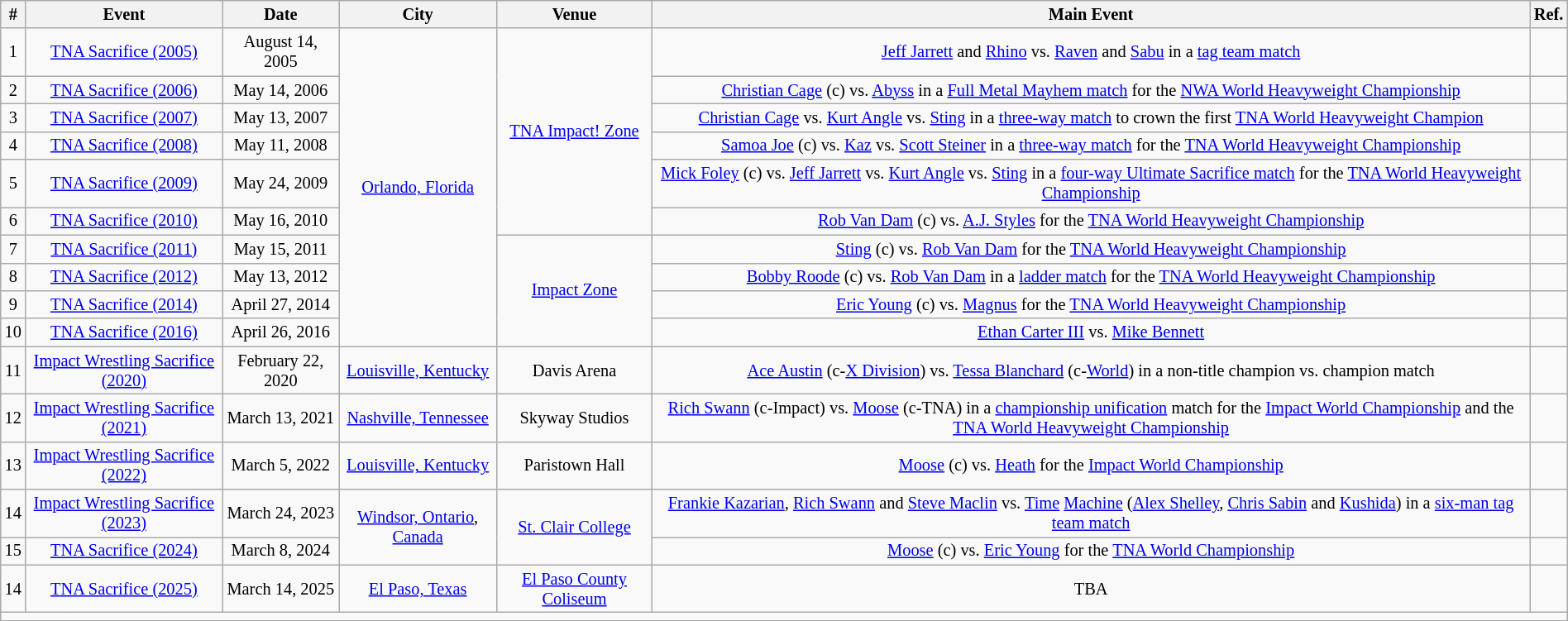<table class="mw-datatable wikitable sortable succession-box" style="font-size:85%; text-align:center;" width="100%">
<tr>
<th>#</th>
<th>Event</th>
<th>Date</th>
<th>City</th>
<th>Venue</th>
<th>Main Event</th>
<th>Ref.</th>
</tr>
<tr>
<td>1</td>
<td><a href='#'>TNA Sacrifice (2005)</a></td>
<td>August 14, 2005</td>
<td rowspan="10"><a href='#'>Orlando, Florida</a></td>
<td rowspan="6"><a href='#'>TNA Impact! Zone</a></td>
<td><a href='#'>Jeff Jarrett</a> and <a href='#'>Rhino</a> vs. <a href='#'>Raven</a> and <a href='#'>Sabu</a> in a <a href='#'>tag team match</a></td>
<td></td>
</tr>
<tr>
<td>2</td>
<td><a href='#'>TNA Sacrifice (2006)</a></td>
<td>May 14, 2006</td>
<td><a href='#'>Christian Cage</a> (c) vs. <a href='#'>Abyss</a> in a <a href='#'>Full Metal Mayhem match</a> for the <a href='#'>NWA World Heavyweight Championship</a></td>
<td></td>
</tr>
<tr>
<td>3</td>
<td><a href='#'>TNA Sacrifice (2007)</a></td>
<td>May 13, 2007</td>
<td><a href='#'>Christian Cage</a> vs. <a href='#'>Kurt Angle</a> vs. <a href='#'>Sting</a> in a <a href='#'>three-way match</a> to crown the first <a href='#'>TNA World Heavyweight Champion</a></td>
<td></td>
</tr>
<tr>
<td>4</td>
<td><a href='#'>TNA Sacrifice (2008)</a></td>
<td>May 11, 2008</td>
<td><a href='#'>Samoa Joe</a> (c) vs. <a href='#'>Kaz</a> vs. <a href='#'>Scott Steiner</a> in a <a href='#'>three-way match</a> for the <a href='#'>TNA World Heavyweight Championship</a></td>
<td></td>
</tr>
<tr>
<td>5</td>
<td><a href='#'>TNA Sacrifice (2009)</a></td>
<td>May 24, 2009</td>
<td><a href='#'>Mick Foley</a> (c) vs. <a href='#'>Jeff Jarrett</a> vs. <a href='#'>Kurt Angle</a> vs. <a href='#'>Sting</a> in a <a href='#'>four-way Ultimate Sacrifice match</a> for the <a href='#'>TNA World Heavyweight Championship</a></td>
<td></td>
</tr>
<tr>
<td>6</td>
<td><a href='#'>TNA Sacrifice (2010)</a></td>
<td>May 16, 2010</td>
<td><a href='#'>Rob Van Dam</a> (c) vs. <a href='#'>A.J. Styles</a> for the <a href='#'>TNA World Heavyweight Championship</a></td>
<td></td>
</tr>
<tr>
<td>7</td>
<td><a href='#'>TNA Sacrifice (2011)</a></td>
<td>May 15, 2011</td>
<td rowspan="4"><a href='#'>Impact Zone</a></td>
<td><a href='#'>Sting</a> (c) vs. <a href='#'>Rob Van Dam</a> for the <a href='#'>TNA World Heavyweight Championship</a></td>
<td></td>
</tr>
<tr>
<td>8</td>
<td><a href='#'>TNA Sacrifice (2012)</a></td>
<td>May 13, 2012</td>
<td><a href='#'>Bobby Roode</a> (c) vs. <a href='#'>Rob Van Dam</a> in a <a href='#'>ladder match</a> for the <a href='#'>TNA World Heavyweight Championship</a></td>
<td></td>
</tr>
<tr>
<td>9</td>
<td><a href='#'>TNA Sacrifice (2014)</a></td>
<td>April 27, 2014</td>
<td><a href='#'>Eric Young</a> (c) vs. <a href='#'>Magnus</a> for the <a href='#'>TNA World Heavyweight Championship</a></td>
<td></td>
</tr>
<tr>
<td>10</td>
<td><a href='#'>TNA Sacrifice (2016)</a></td>
<td>April 26, 2016</td>
<td><a href='#'>Ethan Carter III</a> vs. <a href='#'>Mike Bennett</a></td>
<td></td>
</tr>
<tr>
<td>11</td>
<td><a href='#'>Impact Wrestling Sacrifice (2020)</a></td>
<td>February 22, 2020</td>
<td><a href='#'>Louisville, Kentucky</a></td>
<td>Davis Arena</td>
<td><a href='#'>Ace Austin</a> (c-<a href='#'>X Division</a>) vs. <a href='#'>Tessa Blanchard</a> (c-<a href='#'>World</a>) in a non-title champion vs. champion match</td>
<td></td>
</tr>
<tr>
<td>12</td>
<td><a href='#'>Impact Wrestling Sacrifice (2021)</a></td>
<td>March 13, 2021</td>
<td><a href='#'>Nashville, Tennessee</a></td>
<td>Skyway Studios</td>
<td><a href='#'>Rich Swann</a> (c-Impact) vs. <a href='#'>Moose</a> (c-TNA) in a <a href='#'>championship unification</a> match for the <a href='#'>Impact World Championship</a> and the <a href='#'>TNA World Heavyweight Championship</a></td>
<td></td>
</tr>
<tr>
<td>13</td>
<td><a href='#'>Impact Wrestling Sacrifice (2022)</a></td>
<td>March 5, 2022</td>
<td><a href='#'>Louisville, Kentucky</a></td>
<td>Paristown Hall</td>
<td><a href='#'>Moose</a> (c) vs. <a href='#'>Heath</a> for the <a href='#'>Impact World Championship</a></td>
<td></td>
</tr>
<tr>
<td>14</td>
<td><a href='#'>Impact Wrestling Sacrifice (2023)</a></td>
<td>March 24, 2023</td>
<td rowspan="2"><a href='#'>Windsor, Ontario</a>, <a href='#'>Canada</a></td>
<td rowspan="2"><a href='#'>St. Clair College</a></td>
<td><a href='#'>Frankie Kazarian</a>, <a href='#'>Rich Swann</a> and <a href='#'>Steve Maclin</a> vs. <a href='#'>Time</a> <a href='#'>Machine</a> (<a href='#'>Alex Shelley</a>, <a href='#'>Chris Sabin</a> and <a href='#'>Kushida</a>) in a <a href='#'>six-man tag team match</a></td>
<td></td>
</tr>
<tr>
<td>15</td>
<td><a href='#'>TNA Sacrifice (2024)</a></td>
<td>March 8, 2024</td>
<td><a href='#'>Moose</a> (c) vs. <a href='#'>Eric Young</a> for the <a href='#'>TNA World Championship</a></td>
<td></td>
</tr>
<tr>
<td>14</td>
<td><a href='#'>TNA Sacrifice (2025)</a></td>
<td>March 14, 2025</td>
<td><a href='#'>El Paso, Texas</a></td>
<td><a href='#'>El Paso County Coliseum</a></td>
<td>TBA</td>
<td></td>
</tr>
<tr>
<td colspan="11"></td>
</tr>
<tr>
</tr>
</table>
